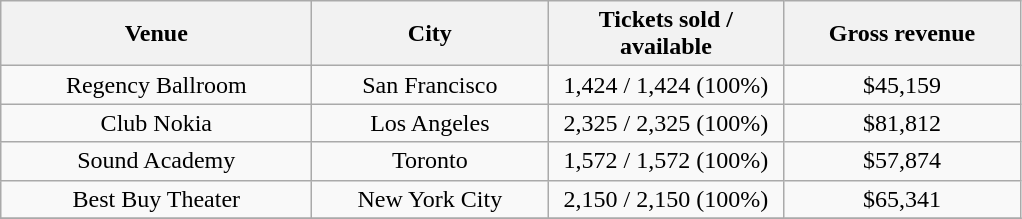<table class="wikitable" style="text-align:center">
<tr>
<th style="width:200px;">Venue</th>
<th style="width:150px;">City</th>
<th style="width:150px;">Tickets sold / available</th>
<th style="width:150px;">Gross revenue</th>
</tr>
<tr>
<td>Regency Ballroom</td>
<td>San Francisco</td>
<td>1,424 / 1,424 (100%)</td>
<td>$45,159</td>
</tr>
<tr>
<td>Club Nokia</td>
<td>Los Angeles</td>
<td>2,325 / 2,325 (100%)</td>
<td>$81,812</td>
</tr>
<tr>
<td>Sound Academy</td>
<td>Toronto</td>
<td>1,572 / 1,572 (100%)</td>
<td>$57,874</td>
</tr>
<tr>
<td>Best Buy Theater</td>
<td>New York City</td>
<td>2,150 / 2,150 (100%)</td>
<td>$65,341</td>
</tr>
<tr>
</tr>
</table>
